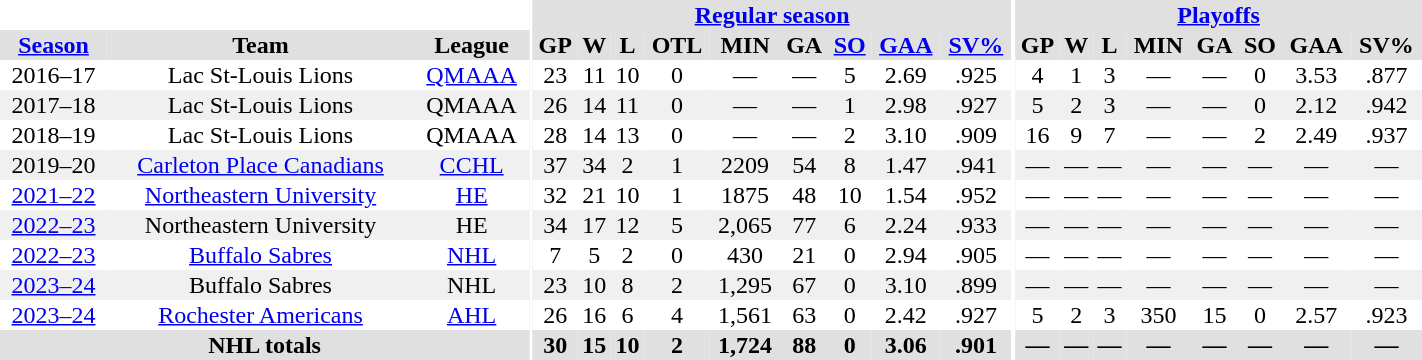<table border="0" cellpadding="1" cellspacing="0" style="width:75%; text-align:center;">
<tr bgcolor="#e0e0e0">
<th colspan="3" bgcolor="#ffffff"></th>
<th rowspan="100" bgcolor="#ffffff"></th>
<th colspan="9" bgcolor="#e0e0e0"><a href='#'>Regular season</a></th>
<th rowspan="100" bgcolor="#ffffff"></th>
<th colspan="8" bgcolor="#e0e0e0"><a href='#'>Playoffs</a></th>
</tr>
<tr bgcolor="#e0e0e0">
<th><a href='#'>Season</a></th>
<th>Team</th>
<th>League</th>
<th>GP</th>
<th>W</th>
<th>L</th>
<th>OTL</th>
<th>MIN</th>
<th>GA</th>
<th><a href='#'>SO</a></th>
<th><a href='#'>GAA</a></th>
<th><a href='#'>SV%</a></th>
<th>GP</th>
<th>W</th>
<th>L</th>
<th>MIN</th>
<th>GA</th>
<th>SO</th>
<th>GAA</th>
<th>SV%</th>
</tr>
<tr>
<td>2016–17</td>
<td>Lac St-Louis Lions</td>
<td><a href='#'>QMAAA</a></td>
<td>23</td>
<td>11</td>
<td>10</td>
<td>0</td>
<td>—</td>
<td>—</td>
<td>5</td>
<td>2.69</td>
<td>.925</td>
<td>4</td>
<td>1</td>
<td>3</td>
<td>—</td>
<td>—</td>
<td>0</td>
<td>3.53</td>
<td>.877</td>
</tr>
<tr bgcolor="#f0f0f0">
<td>2017–18</td>
<td>Lac St-Louis Lions</td>
<td>QMAAA</td>
<td>26</td>
<td>14</td>
<td>11</td>
<td>0</td>
<td>—</td>
<td>—</td>
<td>1</td>
<td>2.98</td>
<td>.927</td>
<td>5</td>
<td>2</td>
<td>3</td>
<td>—</td>
<td>—</td>
<td>0</td>
<td>2.12</td>
<td>.942</td>
</tr>
<tr>
<td>2018–19</td>
<td>Lac St-Louis Lions</td>
<td>QMAAA</td>
<td>28</td>
<td>14</td>
<td>13</td>
<td>0</td>
<td>—</td>
<td>—</td>
<td>2</td>
<td>3.10</td>
<td>.909</td>
<td>16</td>
<td>9</td>
<td>7</td>
<td>—</td>
<td>—</td>
<td>2</td>
<td>2.49</td>
<td>.937</td>
</tr>
<tr bgcolor="#f0f0f0">
<td>2019–20</td>
<td><a href='#'>Carleton Place Canadians</a></td>
<td><a href='#'>CCHL</a></td>
<td>37</td>
<td>34</td>
<td>2</td>
<td>1</td>
<td>2209</td>
<td>54</td>
<td>8</td>
<td>1.47</td>
<td>.941</td>
<td>—</td>
<td>—</td>
<td>—</td>
<td>—</td>
<td>—</td>
<td>—</td>
<td>—</td>
<td>—</td>
</tr>
<tr>
<td><a href='#'>2021–22</a></td>
<td><a href='#'>Northeastern University</a></td>
<td><a href='#'>HE</a></td>
<td>32</td>
<td>21</td>
<td>10</td>
<td>1</td>
<td>1875</td>
<td>48</td>
<td>10</td>
<td>1.54</td>
<td>.952</td>
<td>—</td>
<td>—</td>
<td>—</td>
<td>—</td>
<td>—</td>
<td>—</td>
<td>—</td>
<td>—</td>
</tr>
<tr bgcolor="#f0f0f0">
<td><a href='#'>2022–23</a></td>
<td>Northeastern University</td>
<td>HE</td>
<td>34</td>
<td>17</td>
<td>12</td>
<td>5</td>
<td>2,065</td>
<td>77</td>
<td>6</td>
<td>2.24</td>
<td>.933</td>
<td>—</td>
<td>—</td>
<td>—</td>
<td>—</td>
<td>—</td>
<td>—</td>
<td>—</td>
<td>—</td>
</tr>
<tr>
<td><a href='#'>2022–23</a></td>
<td><a href='#'>Buffalo Sabres</a></td>
<td><a href='#'>NHL</a></td>
<td>7</td>
<td>5</td>
<td>2</td>
<td>0</td>
<td>430</td>
<td>21</td>
<td>0</td>
<td>2.94</td>
<td>.905</td>
<td>—</td>
<td>—</td>
<td>—</td>
<td>—</td>
<td>—</td>
<td>—</td>
<td>—</td>
<td>—</td>
</tr>
<tr bgcolor="#f0f0f0">
<td><a href='#'>2023–24</a></td>
<td>Buffalo Sabres</td>
<td>NHL</td>
<td>23</td>
<td>10</td>
<td>8</td>
<td>2</td>
<td>1,295</td>
<td>67</td>
<td>0</td>
<td>3.10</td>
<td>.899</td>
<td>—</td>
<td>—</td>
<td>—</td>
<td>—</td>
<td>—</td>
<td>—</td>
<td>—</td>
<td>—</td>
</tr>
<tr>
<td><a href='#'>2023–24</a></td>
<td><a href='#'>Rochester Americans</a></td>
<td><a href='#'>AHL</a></td>
<td>26</td>
<td>16</td>
<td>6</td>
<td>4</td>
<td>1,561</td>
<td>63</td>
<td>0</td>
<td>2.42</td>
<td>.927</td>
<td>5</td>
<td>2</td>
<td>3</td>
<td>350</td>
<td>15</td>
<td>0</td>
<td>2.57</td>
<td>.923</td>
</tr>
<tr bgcolor="#e0e0e0">
<th colspan="3">NHL totals</th>
<th>30</th>
<th>15</th>
<th>10</th>
<th>2</th>
<th>1,724</th>
<th>88</th>
<th>0</th>
<th>3.06</th>
<th>.901</th>
<th>—</th>
<th>—</th>
<th>—</th>
<th>—</th>
<th>—</th>
<th>—</th>
<th>—</th>
<th>—</th>
</tr>
</table>
